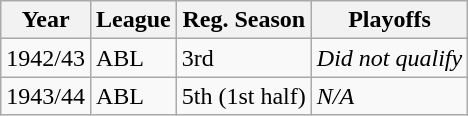<table class="wikitable">
<tr>
<th>Year</th>
<th>League</th>
<th>Reg. Season</th>
<th>Playoffs</th>
</tr>
<tr>
<td>1942/43</td>
<td>ABL</td>
<td>3rd</td>
<td><em>Did not qualify</em></td>
</tr>
<tr>
<td>1943/44</td>
<td>ABL</td>
<td>5th (1st half)</td>
<td><em>N/A</em></td>
</tr>
</table>
